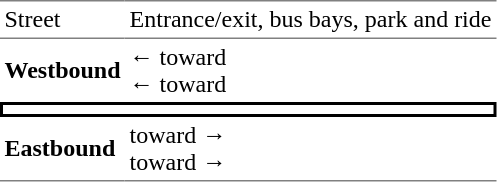<table table border=0 cellspacing=0 cellpadding=3>
<tr>
<td style="border-top:solid 1px gray" valign=top>Street</td>
<td style="border-top:solid 1px gray" valign=top>Entrance/exit, bus bays, park and ride</td>
</tr>
<tr>
<td style="border-top:solid 1px gray"><strong>Westbound</strong></td>
<td style="border-top:solid 1px gray">←  toward  <br>←  toward  </td>
</tr>
<tr>
<td style="border-top:solid 2px black;border-right:solid 2px black;border-left:solid 2px black;border-bottom:solid 2px black;text-align:center" colspan=2></td>
</tr>
<tr>
<td style="border-bottom:solid 1px gray"><strong>Eastbound</strong></td>
<td style="border-bottom:solid 1px gray">  toward   →<br>  toward   →</td>
</tr>
</table>
